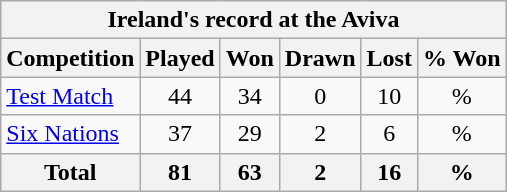<table class = "wikitable sortable" style="text-align:center">
<tr>
<th colspan=6>Ireland's record at the Aviva</th>
</tr>
<tr>
<th>Competition</th>
<th>Played</th>
<th>Won</th>
<th>Drawn</th>
<th>Lost</th>
<th>% Won</th>
</tr>
<tr>
<td style="text-align:left;"><a href='#'>Test Match</a></td>
<td>44</td>
<td>34</td>
<td>0</td>
<td>10</td>
<td>%</td>
</tr>
<tr>
<td style="text-align:left;"><a href='#'>Six Nations</a></td>
<td>37</td>
<td>29</td>
<td>2</td>
<td>6</td>
<td>%</td>
</tr>
<tr>
<th>Total</th>
<th>81</th>
<th>63</th>
<th>2</th>
<th>16</th>
<th>%</th>
</tr>
</table>
